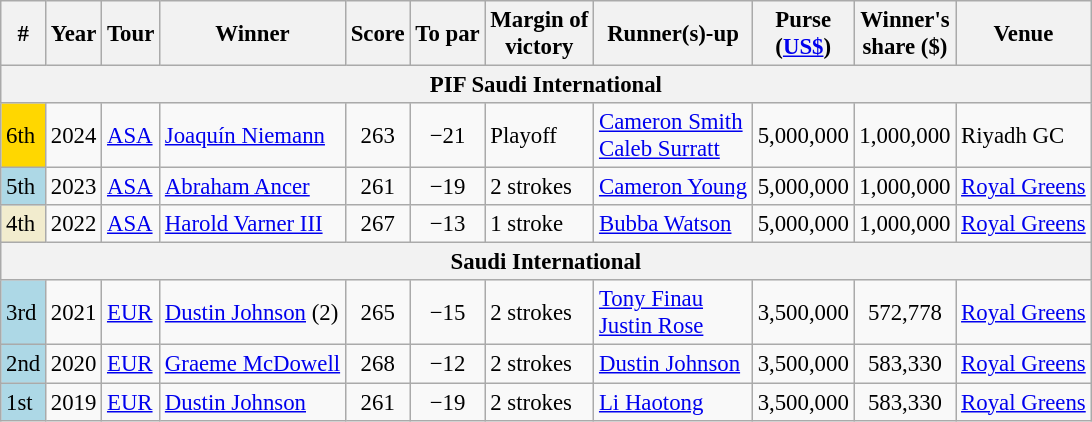<table class=wikitable style="font-size:95%">
<tr>
<th>#</th>
<th>Year</th>
<th>Tour</th>
<th>Winner</th>
<th>Score</th>
<th>To par</th>
<th>Margin of<br>victory</th>
<th>Runner(s)-up</th>
<th>Purse<br>(<a href='#'>US$</a>)</th>
<th>Winner's<br>share ($)</th>
<th>Venue</th>
</tr>
<tr>
<th colspan=11>PIF Saudi International</th>
</tr>
<tr>
<td style="background:gold">6th</td>
<td>2024</td>
<td><a href='#'>ASA</a></td>
<td> <a href='#'>Joaquín Niemann</a></td>
<td align=center>263</td>
<td align=center>−21</td>
<td>Playoff</td>
<td> <a href='#'>Cameron Smith</a><br> <a href='#'>Caleb Surratt</a></td>
<td align=center>5,000,000</td>
<td align=center>1,000,000</td>
<td>Riyadh GC</td>
</tr>
<tr>
<td style="background:lightblue">5th</td>
<td>2023</td>
<td><a href='#'>ASA</a></td>
<td> <a href='#'>Abraham Ancer</a></td>
<td align=center>261</td>
<td align=center>−19</td>
<td>2 strokes</td>
<td> <a href='#'>Cameron Young</a></td>
<td align=center>5,000,000</td>
<td align=center>1,000,000</td>
<td><a href='#'>Royal Greens</a></td>
</tr>
<tr>
<td style="background:#f2ecce">4th</td>
<td>2022</td>
<td><a href='#'>ASA</a></td>
<td> <a href='#'>Harold Varner III</a></td>
<td align=center>267</td>
<td align=center>−13</td>
<td>1 stroke</td>
<td> <a href='#'>Bubba Watson</a></td>
<td align=center>5,000,000</td>
<td align=center>1,000,000</td>
<td><a href='#'>Royal Greens</a></td>
</tr>
<tr>
<th colspan=11>Saudi International</th>
</tr>
<tr>
<td style="background:lightblue">3rd</td>
<td>2021</td>
<td><a href='#'>EUR</a></td>
<td> <a href='#'>Dustin Johnson</a> (2)</td>
<td align=center>265</td>
<td align=center>−15</td>
<td>2 strokes</td>
<td> <a href='#'>Tony Finau</a><br> <a href='#'>Justin Rose</a></td>
<td align=center>3,500,000</td>
<td align=center>572,778</td>
<td><a href='#'>Royal Greens</a></td>
</tr>
<tr>
<td style="background:lightblue">2nd</td>
<td>2020</td>
<td><a href='#'>EUR</a></td>
<td> <a href='#'>Graeme McDowell</a></td>
<td align=center>268</td>
<td align=center>−12</td>
<td>2 strokes</td>
<td> <a href='#'>Dustin Johnson</a></td>
<td align=center>3,500,000</td>
<td align=center>583,330</td>
<td><a href='#'>Royal Greens</a></td>
</tr>
<tr>
<td style="background:lightblue">1st</td>
<td>2019</td>
<td><a href='#'>EUR</a></td>
<td> <a href='#'>Dustin Johnson</a></td>
<td align=center>261</td>
<td align=center>−19</td>
<td>2 strokes</td>
<td> <a href='#'>Li Haotong</a></td>
<td align=center>3,500,000</td>
<td align=center>583,330</td>
<td><a href='#'>Royal Greens</a></td>
</tr>
</table>
